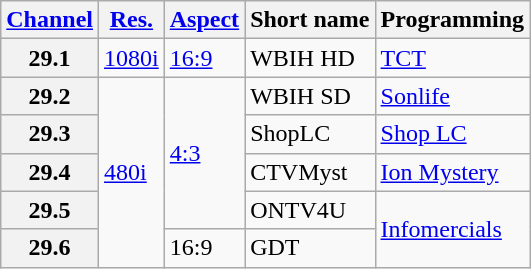<table class="wikitable">
<tr>
<th scope = "col"><a href='#'>Channel</a></th>
<th scope = "col"><a href='#'>Res.</a></th>
<th scope = "col"><a href='#'>Aspect</a></th>
<th scope = "col">Short name</th>
<th scope = "col">Programming</th>
</tr>
<tr>
<th scope = "row">29.1</th>
<td><a href='#'>1080i</a></td>
<td><a href='#'>16:9</a></td>
<td>WBIH HD</td>
<td><a href='#'>TCT</a></td>
</tr>
<tr>
<th scope = "row">29.2</th>
<td rowspan=5><a href='#'>480i</a></td>
<td rowspan=4><a href='#'>4:3</a></td>
<td>WBIH SD</td>
<td><a href='#'>Sonlife</a></td>
</tr>
<tr>
<th scope = "row">29.3</th>
<td>ShopLC</td>
<td><a href='#'>Shop LC</a></td>
</tr>
<tr>
<th scope = "row">29.4</th>
<td>CTVMyst</td>
<td><a href='#'>Ion Mystery</a></td>
</tr>
<tr>
<th scope = "row">29.5</th>
<td>ONTV4U</td>
<td rowspan=2><a href='#'>Infomercials</a></td>
</tr>
<tr>
<th scope = "row">29.6</th>
<td>16:9</td>
<td>GDT</td>
</tr>
</table>
